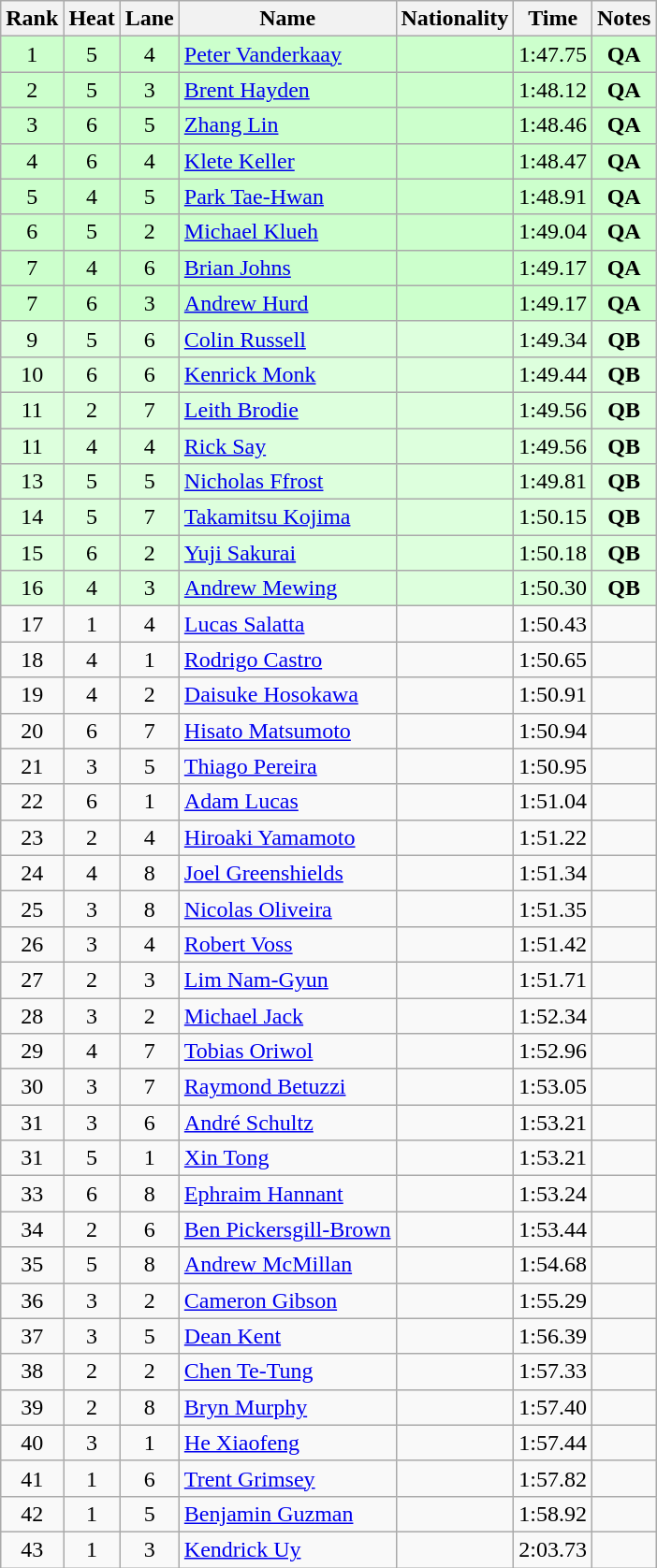<table class="wikitable sortable" style="text-align:center">
<tr>
<th>Rank</th>
<th>Heat</th>
<th>Lane</th>
<th>Name</th>
<th>Nationality</th>
<th>Time</th>
<th>Notes</th>
</tr>
<tr bgcolor=ccffcc>
<td>1</td>
<td>5</td>
<td>4</td>
<td align=left><a href='#'>Peter Vanderkaay</a></td>
<td align=left></td>
<td>1:47.75</td>
<td><strong>QA</strong></td>
</tr>
<tr bgcolor=ccffcc>
<td>2</td>
<td>5</td>
<td>3</td>
<td align=left><a href='#'>Brent Hayden</a></td>
<td align=left></td>
<td>1:48.12</td>
<td><strong>QA</strong></td>
</tr>
<tr bgcolor=ccffcc>
<td>3</td>
<td>6</td>
<td>5</td>
<td align=left><a href='#'>Zhang Lin</a></td>
<td align=left></td>
<td>1:48.46</td>
<td><strong>QA</strong></td>
</tr>
<tr bgcolor=ccffcc>
<td>4</td>
<td>6</td>
<td>4</td>
<td align=left><a href='#'>Klete Keller</a></td>
<td align=left></td>
<td>1:48.47</td>
<td><strong>QA</strong></td>
</tr>
<tr bgcolor=ccffcc>
<td>5</td>
<td>4</td>
<td>5</td>
<td align=left><a href='#'>Park Tae-Hwan</a></td>
<td align=left></td>
<td>1:48.91</td>
<td><strong>QA</strong></td>
</tr>
<tr bgcolor=ccffcc>
<td>6</td>
<td>5</td>
<td>2</td>
<td align=left><a href='#'>Michael Klueh</a></td>
<td align=left></td>
<td>1:49.04</td>
<td><strong>QA</strong></td>
</tr>
<tr bgcolor=ccffcc>
<td>7</td>
<td>4</td>
<td>6</td>
<td align=left><a href='#'>Brian Johns</a></td>
<td align=left></td>
<td>1:49.17</td>
<td><strong>QA</strong></td>
</tr>
<tr bgcolor=ccffcc>
<td>7</td>
<td>6</td>
<td>3</td>
<td align=left><a href='#'>Andrew Hurd</a></td>
<td align=left></td>
<td>1:49.17</td>
<td><strong>QA</strong></td>
</tr>
<tr bgcolor=ddffdd>
<td>9</td>
<td>5</td>
<td>6</td>
<td align=left><a href='#'>Colin Russell</a></td>
<td align=left></td>
<td>1:49.34</td>
<td><strong>QB</strong></td>
</tr>
<tr bgcolor=ddffdd>
<td>10</td>
<td>6</td>
<td>6</td>
<td align=left><a href='#'>Kenrick Monk</a></td>
<td align=left></td>
<td>1:49.44</td>
<td><strong>QB</strong></td>
</tr>
<tr bgcolor=ddffdd>
<td>11</td>
<td>2</td>
<td>7</td>
<td align=left><a href='#'>Leith Brodie</a></td>
<td align=left></td>
<td>1:49.56</td>
<td><strong>QB</strong></td>
</tr>
<tr bgcolor=ddffdd>
<td>11</td>
<td>4</td>
<td>4</td>
<td align=left><a href='#'>Rick Say</a></td>
<td align=left></td>
<td>1:49.56</td>
<td><strong>QB</strong></td>
</tr>
<tr bgcolor=ddffdd>
<td>13</td>
<td>5</td>
<td>5</td>
<td align=left><a href='#'>Nicholas Ffrost</a></td>
<td align=left></td>
<td>1:49.81</td>
<td><strong>QB</strong></td>
</tr>
<tr bgcolor=ddffdd>
<td>14</td>
<td>5</td>
<td>7</td>
<td align=left><a href='#'>Takamitsu Kojima</a></td>
<td align=left></td>
<td>1:50.15</td>
<td><strong>QB</strong></td>
</tr>
<tr bgcolor=ddffdd>
<td>15</td>
<td>6</td>
<td>2</td>
<td align=left><a href='#'>Yuji Sakurai</a></td>
<td align=left></td>
<td>1:50.18</td>
<td><strong>QB</strong></td>
</tr>
<tr bgcolor=ddffdd>
<td>16</td>
<td>4</td>
<td>3</td>
<td align=left><a href='#'>Andrew Mewing</a></td>
<td align=left></td>
<td>1:50.30</td>
<td><strong>QB</strong></td>
</tr>
<tr>
<td>17</td>
<td>1</td>
<td>4</td>
<td align=left><a href='#'>Lucas Salatta</a></td>
<td align=left></td>
<td>1:50.43</td>
<td></td>
</tr>
<tr>
<td>18</td>
<td>4</td>
<td>1</td>
<td align=left><a href='#'>Rodrigo Castro</a></td>
<td align=left></td>
<td>1:50.65</td>
<td></td>
</tr>
<tr>
<td>19</td>
<td>4</td>
<td>2</td>
<td align=left><a href='#'>Daisuke Hosokawa</a></td>
<td align=left></td>
<td>1:50.91</td>
<td></td>
</tr>
<tr>
<td>20</td>
<td>6</td>
<td>7</td>
<td align=left><a href='#'>Hisato Matsumoto</a></td>
<td align=left></td>
<td>1:50.94</td>
<td></td>
</tr>
<tr>
<td>21</td>
<td>3</td>
<td>5</td>
<td align=left><a href='#'>Thiago Pereira</a></td>
<td align=left></td>
<td>1:50.95</td>
<td></td>
</tr>
<tr>
<td>22</td>
<td>6</td>
<td>1</td>
<td align=left><a href='#'>Adam Lucas</a></td>
<td align=left></td>
<td>1:51.04</td>
<td></td>
</tr>
<tr>
<td>23</td>
<td>2</td>
<td>4</td>
<td align=left><a href='#'>Hiroaki Yamamoto</a></td>
<td align=left></td>
<td>1:51.22</td>
<td></td>
</tr>
<tr>
<td>24</td>
<td>4</td>
<td>8</td>
<td align=left><a href='#'>Joel Greenshields</a></td>
<td align=left></td>
<td>1:51.34</td>
<td></td>
</tr>
<tr>
<td>25</td>
<td>3</td>
<td>8</td>
<td align=left><a href='#'>Nicolas Oliveira</a></td>
<td align=left></td>
<td>1:51.35</td>
<td></td>
</tr>
<tr>
<td>26</td>
<td>3</td>
<td>4</td>
<td align=left><a href='#'>Robert Voss</a></td>
<td align=left></td>
<td>1:51.42</td>
<td></td>
</tr>
<tr>
<td>27</td>
<td>2</td>
<td>3</td>
<td align=left><a href='#'>Lim Nam-Gyun</a></td>
<td align=left></td>
<td>1:51.71</td>
<td></td>
</tr>
<tr>
<td>28</td>
<td>3</td>
<td>2</td>
<td align=left><a href='#'>Michael Jack</a></td>
<td align=left></td>
<td>1:52.34</td>
<td></td>
</tr>
<tr>
<td>29</td>
<td>4</td>
<td>7</td>
<td align=left><a href='#'>Tobias Oriwol</a></td>
<td align=left></td>
<td>1:52.96</td>
<td></td>
</tr>
<tr>
<td>30</td>
<td>3</td>
<td>7</td>
<td align=left><a href='#'>Raymond Betuzzi</a></td>
<td align=left></td>
<td>1:53.05</td>
<td></td>
</tr>
<tr>
<td>31</td>
<td>3</td>
<td>6</td>
<td align=left><a href='#'>André Schultz</a></td>
<td align=left></td>
<td>1:53.21</td>
<td></td>
</tr>
<tr>
<td>31</td>
<td>5</td>
<td>1</td>
<td align=left><a href='#'>Xin Tong</a></td>
<td align=left></td>
<td>1:53.21</td>
<td></td>
</tr>
<tr>
<td>33</td>
<td>6</td>
<td>8</td>
<td align=left><a href='#'>Ephraim Hannant</a></td>
<td align=left></td>
<td>1:53.24</td>
<td></td>
</tr>
<tr>
<td>34</td>
<td>2</td>
<td>6</td>
<td align=left><a href='#'>Ben Pickersgill-Brown</a></td>
<td align=left></td>
<td>1:53.44</td>
<td></td>
</tr>
<tr>
<td>35</td>
<td>5</td>
<td>8</td>
<td align=left><a href='#'>Andrew McMillan</a></td>
<td align=left></td>
<td>1:54.68</td>
<td></td>
</tr>
<tr>
<td>36</td>
<td>3</td>
<td>2</td>
<td align=left><a href='#'>Cameron Gibson</a></td>
<td align=left></td>
<td>1:55.29</td>
<td></td>
</tr>
<tr>
<td>37</td>
<td>3</td>
<td>5</td>
<td align=left><a href='#'>Dean Kent</a></td>
<td align=left></td>
<td>1:56.39</td>
<td></td>
</tr>
<tr>
<td>38</td>
<td>2</td>
<td>2</td>
<td align=left><a href='#'>Chen Te-Tung</a></td>
<td align=left></td>
<td>1:57.33</td>
<td></td>
</tr>
<tr>
<td>39</td>
<td>2</td>
<td>8</td>
<td align=left><a href='#'>Bryn Murphy</a></td>
<td align=left></td>
<td>1:57.40</td>
<td></td>
</tr>
<tr>
<td>40</td>
<td>3</td>
<td>1</td>
<td align=left><a href='#'>He Xiaofeng</a></td>
<td align=left></td>
<td>1:57.44</td>
<td></td>
</tr>
<tr>
<td>41</td>
<td>1</td>
<td>6</td>
<td align=left><a href='#'>Trent Grimsey</a></td>
<td align=left></td>
<td>1:57.82</td>
<td></td>
</tr>
<tr>
<td>42</td>
<td>1</td>
<td>5</td>
<td align=left><a href='#'>Benjamin Guzman</a></td>
<td align=left></td>
<td>1:58.92</td>
<td></td>
</tr>
<tr>
<td>43</td>
<td>1</td>
<td>3</td>
<td align=left><a href='#'>Kendrick Uy</a></td>
<td align=left></td>
<td>2:03.73</td>
<td></td>
</tr>
</table>
